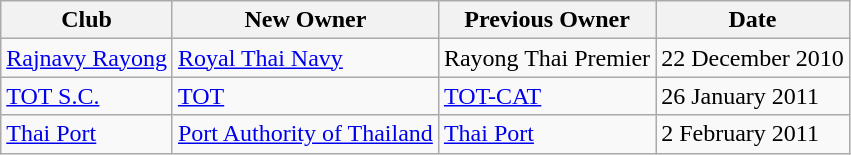<table class="wikitable" style="font-size=90%;">
<tr>
<th>Club</th>
<th>New Owner</th>
<th>Previous Owner</th>
<th>Date</th>
</tr>
<tr>
<td><a href='#'>Rajnavy Rayong</a></td>
<td><a href='#'>Royal Thai Navy</a></td>
<td>Rayong Thai Premier</td>
<td>22 December 2010</td>
</tr>
<tr>
<td><a href='#'>TOT S.C.</a></td>
<td><a href='#'>TOT</a></td>
<td><a href='#'>TOT-CAT</a></td>
<td>26 January 2011</td>
</tr>
<tr>
<td><a href='#'>Thai Port</a></td>
<td><a href='#'>Port Authority of Thailand</a></td>
<td><a href='#'>Thai Port</a></td>
<td>2 February 2011</td>
</tr>
</table>
